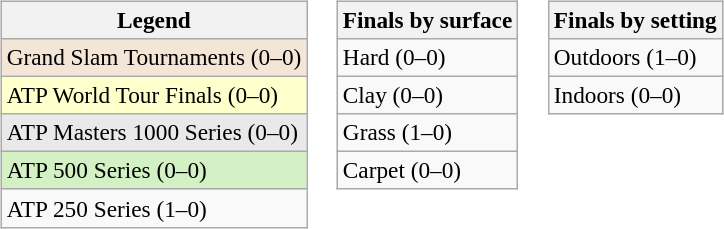<table>
<tr valign=top>
<td><br><table class=wikitable style=font-size:97%>
<tr>
<th>Legend</th>
</tr>
<tr style="background:#f3e6d7;">
<td>Grand Slam Tournaments (0–0)</td>
</tr>
<tr style="background:#ffc;">
<td>ATP World Tour Finals (0–0)</td>
</tr>
<tr style="background:#e9e9e9;">
<td>ATP Masters 1000 Series (0–0)</td>
</tr>
<tr style="background:#d4f1c5;">
<td>ATP 500 Series (0–0)</td>
</tr>
<tr>
<td>ATP 250 Series (1–0)</td>
</tr>
</table>
</td>
<td><br><table class=wikitable style=font-size:97%>
<tr>
<th>Finals by surface</th>
</tr>
<tr>
<td>Hard (0–0)</td>
</tr>
<tr>
<td>Clay (0–0)</td>
</tr>
<tr>
<td>Grass (1–0)</td>
</tr>
<tr>
<td>Carpet (0–0)</td>
</tr>
</table>
</td>
<td><br><table class=wikitable style=font-size:97%>
<tr>
<th>Finals by setting</th>
</tr>
<tr>
<td>Outdoors (1–0)</td>
</tr>
<tr>
<td>Indoors (0–0)</td>
</tr>
</table>
</td>
</tr>
</table>
